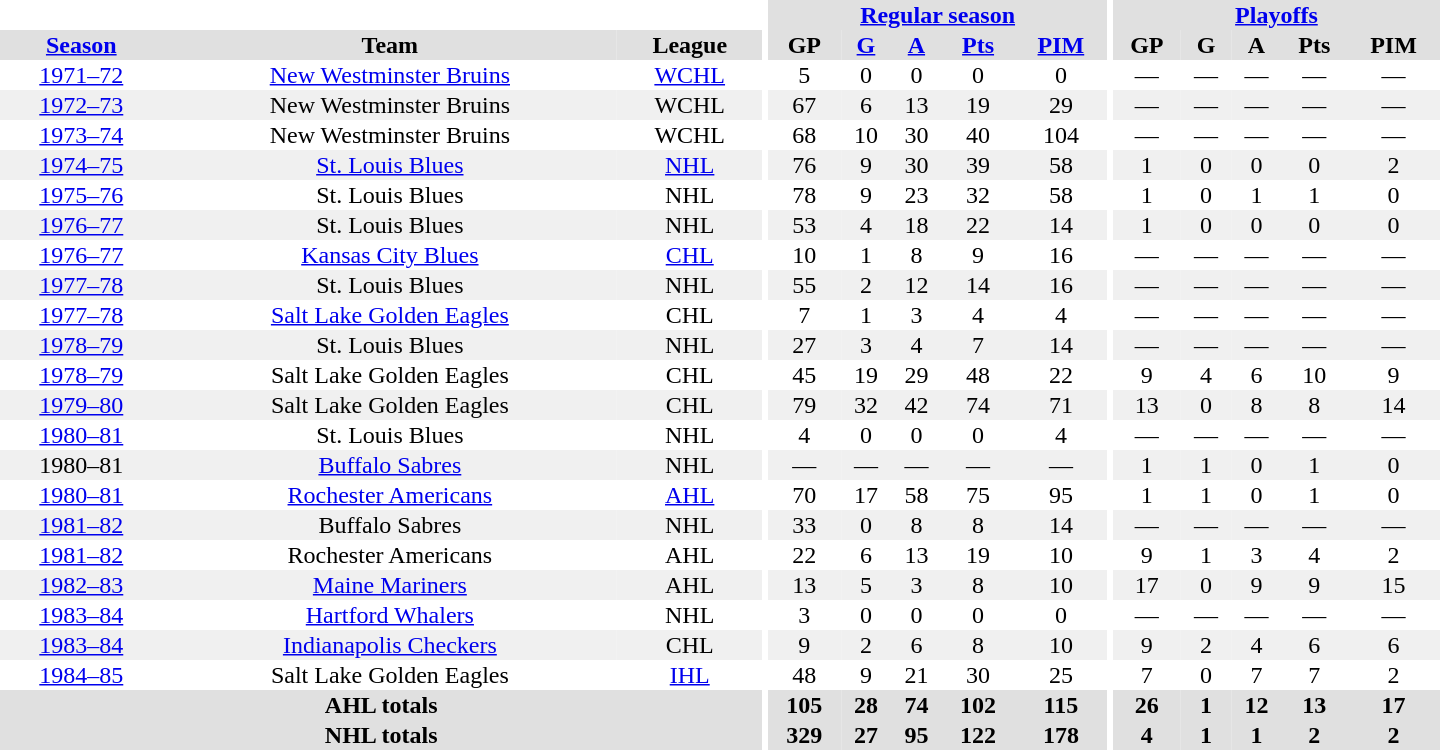<table border="0" cellpadding="1" cellspacing="0" style="text-align:center; width:60em">
<tr bgcolor="#e0e0e0">
<th colspan="3" bgcolor="#ffffff"></th>
<th rowspan="100" bgcolor="#ffffff"></th>
<th colspan="5"><a href='#'>Regular season</a></th>
<th rowspan="100" bgcolor="#ffffff"></th>
<th colspan="5"><a href='#'>Playoffs</a></th>
</tr>
<tr bgcolor="#e0e0e0">
<th><a href='#'>Season</a></th>
<th>Team</th>
<th>League</th>
<th>GP</th>
<th><a href='#'>G</a></th>
<th><a href='#'>A</a></th>
<th><a href='#'>Pts</a></th>
<th><a href='#'>PIM</a></th>
<th>GP</th>
<th>G</th>
<th>A</th>
<th>Pts</th>
<th>PIM</th>
</tr>
<tr>
<td><a href='#'>1971–72</a></td>
<td><a href='#'>New Westminster Bruins</a></td>
<td><a href='#'>WCHL</a></td>
<td>5</td>
<td>0</td>
<td>0</td>
<td>0</td>
<td>0</td>
<td>—</td>
<td>—</td>
<td>—</td>
<td>—</td>
<td>—</td>
</tr>
<tr bgcolor="#f0f0f0">
<td><a href='#'>1972–73</a></td>
<td>New Westminster Bruins</td>
<td>WCHL</td>
<td>67</td>
<td>6</td>
<td>13</td>
<td>19</td>
<td>29</td>
<td>—</td>
<td>—</td>
<td>—</td>
<td>—</td>
<td>—</td>
</tr>
<tr>
<td><a href='#'>1973–74</a></td>
<td>New Westminster Bruins</td>
<td>WCHL</td>
<td>68</td>
<td>10</td>
<td>30</td>
<td>40</td>
<td>104</td>
<td>—</td>
<td>—</td>
<td>—</td>
<td>—</td>
<td>—</td>
</tr>
<tr bgcolor="#f0f0f0">
<td><a href='#'>1974–75</a></td>
<td><a href='#'>St. Louis Blues</a></td>
<td><a href='#'>NHL</a></td>
<td>76</td>
<td>9</td>
<td>30</td>
<td>39</td>
<td>58</td>
<td>1</td>
<td>0</td>
<td>0</td>
<td>0</td>
<td>2</td>
</tr>
<tr>
<td><a href='#'>1975–76</a></td>
<td>St. Louis Blues</td>
<td>NHL</td>
<td>78</td>
<td>9</td>
<td>23</td>
<td>32</td>
<td>58</td>
<td>1</td>
<td>0</td>
<td>1</td>
<td>1</td>
<td>0</td>
</tr>
<tr bgcolor="#f0f0f0">
<td><a href='#'>1976–77</a></td>
<td>St. Louis Blues</td>
<td>NHL</td>
<td>53</td>
<td>4</td>
<td>18</td>
<td>22</td>
<td>14</td>
<td>1</td>
<td>0</td>
<td>0</td>
<td>0</td>
<td>0</td>
</tr>
<tr>
<td><a href='#'>1976–77</a></td>
<td><a href='#'>Kansas City Blues</a></td>
<td><a href='#'>CHL</a></td>
<td>10</td>
<td>1</td>
<td>8</td>
<td>9</td>
<td>16</td>
<td>—</td>
<td>—</td>
<td>—</td>
<td>—</td>
<td>—</td>
</tr>
<tr bgcolor="#f0f0f0">
<td><a href='#'>1977–78</a></td>
<td>St. Louis Blues</td>
<td>NHL</td>
<td>55</td>
<td>2</td>
<td>12</td>
<td>14</td>
<td>16</td>
<td>—</td>
<td>—</td>
<td>—</td>
<td>—</td>
<td>—</td>
</tr>
<tr>
<td><a href='#'>1977–78</a></td>
<td><a href='#'>Salt Lake Golden Eagles</a></td>
<td>CHL</td>
<td>7</td>
<td>1</td>
<td>3</td>
<td>4</td>
<td>4</td>
<td>—</td>
<td>—</td>
<td>—</td>
<td>—</td>
<td>—</td>
</tr>
<tr bgcolor="#f0f0f0">
<td><a href='#'>1978–79</a></td>
<td>St. Louis Blues</td>
<td>NHL</td>
<td>27</td>
<td>3</td>
<td>4</td>
<td>7</td>
<td>14</td>
<td>—</td>
<td>—</td>
<td>—</td>
<td>—</td>
<td>—</td>
</tr>
<tr>
<td><a href='#'>1978–79</a></td>
<td>Salt Lake Golden Eagles</td>
<td>CHL</td>
<td>45</td>
<td>19</td>
<td>29</td>
<td>48</td>
<td>22</td>
<td>9</td>
<td>4</td>
<td>6</td>
<td>10</td>
<td>9</td>
</tr>
<tr bgcolor="#f0f0f0">
<td><a href='#'>1979–80</a></td>
<td>Salt Lake Golden Eagles</td>
<td>CHL</td>
<td>79</td>
<td>32</td>
<td>42</td>
<td>74</td>
<td>71</td>
<td>13</td>
<td>0</td>
<td>8</td>
<td>8</td>
<td>14</td>
</tr>
<tr>
<td><a href='#'>1980–81</a></td>
<td>St. Louis Blues</td>
<td>NHL</td>
<td>4</td>
<td>0</td>
<td>0</td>
<td>0</td>
<td>4</td>
<td>—</td>
<td>—</td>
<td>—</td>
<td>—</td>
<td>—</td>
</tr>
<tr bgcolor="#f0f0f0">
<td>1980–81</td>
<td><a href='#'>Buffalo Sabres</a></td>
<td>NHL</td>
<td>—</td>
<td>—</td>
<td>—</td>
<td>—</td>
<td>—</td>
<td>1</td>
<td>1</td>
<td>0</td>
<td>1</td>
<td>0</td>
</tr>
<tr>
<td><a href='#'>1980–81</a></td>
<td><a href='#'>Rochester Americans</a></td>
<td><a href='#'>AHL</a></td>
<td>70</td>
<td>17</td>
<td>58</td>
<td>75</td>
<td>95</td>
<td>1</td>
<td>1</td>
<td>0</td>
<td>1</td>
<td>0</td>
</tr>
<tr bgcolor="#f0f0f0">
<td><a href='#'>1981–82</a></td>
<td>Buffalo Sabres</td>
<td>NHL</td>
<td>33</td>
<td>0</td>
<td>8</td>
<td>8</td>
<td>14</td>
<td>—</td>
<td>—</td>
<td>—</td>
<td>—</td>
<td>—</td>
</tr>
<tr>
<td><a href='#'>1981–82</a></td>
<td>Rochester Americans</td>
<td>AHL</td>
<td>22</td>
<td>6</td>
<td>13</td>
<td>19</td>
<td>10</td>
<td>9</td>
<td>1</td>
<td>3</td>
<td>4</td>
<td>2</td>
</tr>
<tr bgcolor="#f0f0f0">
<td><a href='#'>1982–83</a></td>
<td><a href='#'>Maine Mariners</a></td>
<td>AHL</td>
<td>13</td>
<td>5</td>
<td>3</td>
<td>8</td>
<td>10</td>
<td>17</td>
<td>0</td>
<td>9</td>
<td>9</td>
<td>15</td>
</tr>
<tr>
<td><a href='#'>1983–84</a></td>
<td><a href='#'>Hartford Whalers</a></td>
<td>NHL</td>
<td>3</td>
<td>0</td>
<td>0</td>
<td>0</td>
<td>0</td>
<td>—</td>
<td>—</td>
<td>—</td>
<td>—</td>
<td>—</td>
</tr>
<tr bgcolor="#f0f0f0">
<td><a href='#'>1983–84</a></td>
<td><a href='#'>Indianapolis Checkers</a></td>
<td>CHL</td>
<td>9</td>
<td>2</td>
<td>6</td>
<td>8</td>
<td>10</td>
<td>9</td>
<td>2</td>
<td>4</td>
<td>6</td>
<td>6</td>
</tr>
<tr>
<td><a href='#'>1984–85</a></td>
<td>Salt Lake Golden Eagles</td>
<td><a href='#'>IHL</a></td>
<td>48</td>
<td>9</td>
<td>21</td>
<td>30</td>
<td>25</td>
<td>7</td>
<td>0</td>
<td>7</td>
<td>7</td>
<td>2</td>
</tr>
<tr bgcolor="#e0e0e0">
<th colspan="3">AHL totals</th>
<th>105</th>
<th>28</th>
<th>74</th>
<th>102</th>
<th>115</th>
<th>26</th>
<th>1</th>
<th>12</th>
<th>13</th>
<th>17</th>
</tr>
<tr bgcolor="#e0e0e0">
<th colspan="3">NHL totals</th>
<th>329</th>
<th>27</th>
<th>95</th>
<th>122</th>
<th>178</th>
<th>4</th>
<th>1</th>
<th>1</th>
<th>2</th>
<th>2</th>
</tr>
</table>
